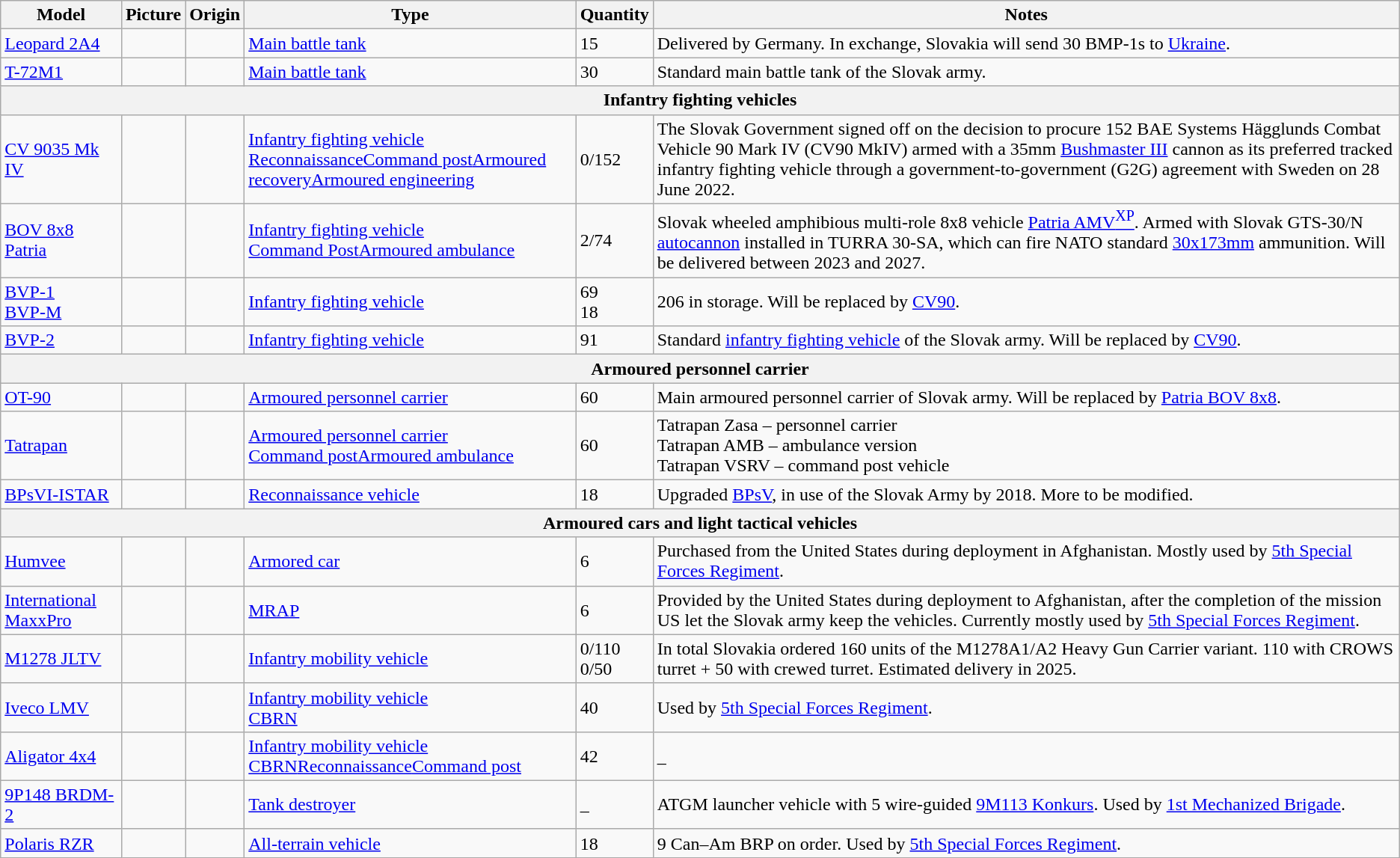<table class="wikitable">
<tr>
<th>Model</th>
<th>Picture</th>
<th>Origin</th>
<th>Type</th>
<th>Quantity</th>
<th>Notes</th>
</tr>
<tr>
<td><a href='#'>Leopard 2A4</a></td>
<td></td>
<td></td>
<td><a href='#'>Main battle tank</a></td>
<td>15</td>
<td>Delivered by Germany. In exchange, Slovakia will send 30 BMP-1s to <a href='#'>Ukraine</a>.</td>
</tr>
<tr>
<td><a href='#'>T-72M1</a></td>
<td></td>
<td></td>
<td><a href='#'>Main battle tank</a></td>
<td>30</td>
<td>Standard main battle tank of the Slovak army.</td>
</tr>
<tr>
<th colspan="6">Infantry fighting vehicles</th>
</tr>
<tr>
<td><a href='#'>CV 9035 Mk IV</a></td>
<td></td>
<td><br><br></td>
<td><a href='#'>Infantry fighting vehicle</a><br><a href='#'>Reconnaissance</a><a href='#'>Command post</a><a href='#'>Armoured recovery</a><a href='#'>Armoured engineering</a></td>
<td>0/152</td>
<td>The Slovak Government signed off on the decision to procure 152 BAE Systems Hägglunds Combat Vehicle 90 Mark IV (CV90 MkIV) armed with a 35mm <a href='#'>Bushmaster III</a> cannon as its preferred tracked infantry fighting vehicle through a government-to-government (G2G) agreement with Sweden on 28 June 2022.</td>
</tr>
<tr>
<td><a href='#'>BOV 8x8 Patria</a></td>
<td></td>
<td> <br></td>
<td><a href='#'>Infantry fighting vehicle</a><br><a href='#'>Command Post</a><a href='#'>Armoured ambulance</a></td>
<td>2/74</td>
<td>Slovak wheeled amphibious multi-role 8x8 vehicle <a href='#'>Patria AMV<sup>XP</sup></a>. Armed with Slovak GTS-30/N <a href='#'>autocannon</a> installed in TURRA 30-SA, which can fire NATO standard  <a href='#'>30x173mm</a> ammunition. Will be delivered between 2023 and 2027.</td>
</tr>
<tr>
<td><a href='#'>BVP-1</a><br><a href='#'>BVP-M</a></td>
<td></td>
<td><br><br></td>
<td><a href='#'>Infantry fighting vehicle</a></td>
<td>69<br>18</td>
<td>206 in storage. Will be replaced by <a href='#'>CV90</a>.</td>
</tr>
<tr>
<td><a href='#'>BVP-2</a></td>
<td></td>
<td><br></td>
<td><a href='#'>Infantry fighting vehicle</a></td>
<td>91</td>
<td>Standard <a href='#'>infantry fighting vehicle</a> of the Slovak army. Will be replaced by <a href='#'>CV90</a>.</td>
</tr>
<tr>
<th colspan="6">Armoured personnel carrier</th>
</tr>
<tr>
<td><a href='#'>OT-90</a></td>
<td></td>
<td></td>
<td><a href='#'>Armoured personnel carrier</a></td>
<td>60</td>
<td>Main armoured personnel carrier of Slovak army. Will be replaced by <a href='#'>Patria BOV 8x8</a>.</td>
</tr>
<tr>
<td><a href='#'>Tatrapan</a></td>
<td></td>
<td></td>
<td><a href='#'>Armoured personnel carrier</a><br><a href='#'>Command post</a><a href='#'>Armoured ambulance</a></td>
<td>60</td>
<td>Tatrapan Zasa – personnel carrier<br>Tatrapan AMB – ambulance version<br>Tatrapan VSRV – command post vehicle</td>
</tr>
<tr>
<td><a href='#'>BPsVI-ISTAR</a></td>
<td></td>
<td></td>
<td><a href='#'>Reconnaissance vehicle</a></td>
<td>18</td>
<td>Upgraded <a href='#'>BPsV</a>, in use of the Slovak Army by 2018. More to be modified.</td>
</tr>
<tr>
<th colspan="6">Armoured cars and light tactical vehicles</th>
</tr>
<tr>
<td><a href='#'>Humvee</a></td>
<td></td>
<td></td>
<td><a href='#'>Armored car</a></td>
<td>6</td>
<td>Purchased from the United States during deployment in Afghanistan. Mostly used by <a href='#'>5th Special Forces Regiment</a>.</td>
</tr>
<tr>
<td><a href='#'>International MaxxPro</a></td>
<td></td>
<td></td>
<td><a href='#'>MRAP</a></td>
<td>6</td>
<td>Provided by the United States during deployment to Afghanistan, after the completion of the mission US let the Slovak army keep the vehicles. Currently mostly used by <a href='#'>5th Special Forces Regiment</a>.</td>
</tr>
<tr>
<td><a href='#'>M1278 JLTV</a></td>
<td></td>
<td></td>
<td><a href='#'>Infantry mobility vehicle</a></td>
<td>0/110<br>0/50</td>
<td>In total Slovakia ordered 160 units of the M1278A1/A2 Heavy Gun Carrier variant. 110 with CROWS turret + 50 with crewed turret. Estimated delivery in 2025.</td>
</tr>
<tr>
<td><a href='#'>Iveco LMV</a></td>
<td></td>
<td></td>
<td><a href='#'>Infantry mobility vehicle</a><br><a href='#'>CBRN</a></td>
<td>40</td>
<td>Used by <a href='#'>5th Special Forces Regiment</a>.</td>
</tr>
<tr>
<td><a href='#'>Aligator 4x4</a></td>
<td></td>
<td></td>
<td><a href='#'>Infantry mobility vehicle</a><br><a href='#'>CBRN</a><a href='#'>Reconnaissance</a><a href='#'>Command post</a></td>
<td>42</td>
<td>_</td>
</tr>
<tr>
<td><a href='#'>9P148 BRDM-2</a></td>
<td></td>
<td></td>
<td><a href='#'>Tank destroyer</a></td>
<td>_</td>
<td>ATGM launcher vehicle with 5 wire-guided <a href='#'>9M113 Konkurs</a>. Used by <a href='#'>1st Mechanized Brigade</a>.</td>
</tr>
<tr>
<td><a href='#'>Polaris RZR</a></td>
<td></td>
<td></td>
<td><a href='#'>All-terrain vehicle</a></td>
<td>18</td>
<td>9 Can–Am BRP on order. Used by <a href='#'>5th Special Forces Regiment</a>.</td>
</tr>
</table>
